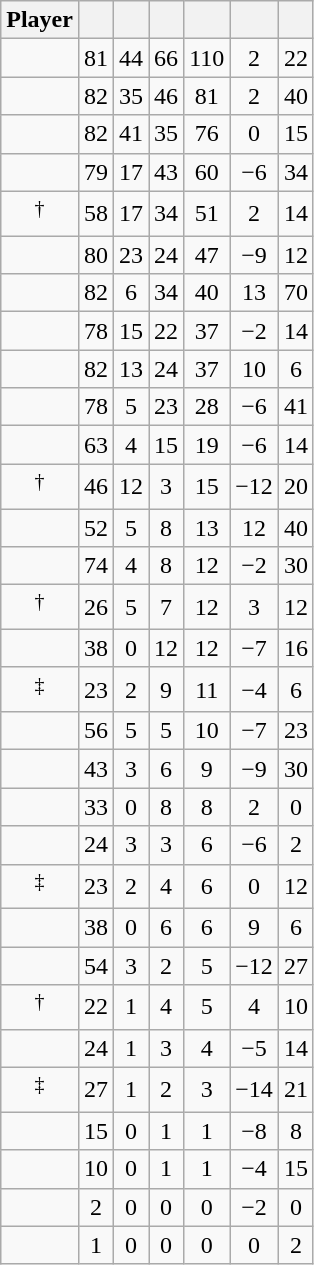<table class="wikitable sortable" style="text-align:center;">
<tr>
<th>Player</th>
<th></th>
<th></th>
<th></th>
<th></th>
<th data-sort-type="number"></th>
<th></th>
</tr>
<tr>
<td></td>
<td>81</td>
<td>44</td>
<td>66</td>
<td>110</td>
<td>2</td>
<td>22</td>
</tr>
<tr>
<td></td>
<td>82</td>
<td>35</td>
<td>46</td>
<td>81</td>
<td>2</td>
<td>40</td>
</tr>
<tr>
<td></td>
<td>82</td>
<td>41</td>
<td>35</td>
<td>76</td>
<td>0</td>
<td>15</td>
</tr>
<tr>
<td></td>
<td>79</td>
<td>17</td>
<td>43</td>
<td>60</td>
<td>−6</td>
<td>34</td>
</tr>
<tr>
<td><sup>†</sup></td>
<td>58</td>
<td>17</td>
<td>34</td>
<td>51</td>
<td>2</td>
<td>14</td>
</tr>
<tr>
<td></td>
<td>80</td>
<td>23</td>
<td>24</td>
<td>47</td>
<td>−9</td>
<td>12</td>
</tr>
<tr>
<td></td>
<td>82</td>
<td>6</td>
<td>34</td>
<td>40</td>
<td>13</td>
<td>70</td>
</tr>
<tr>
<td></td>
<td>78</td>
<td>15</td>
<td>22</td>
<td>37</td>
<td>−2</td>
<td>14</td>
</tr>
<tr>
<td></td>
<td>82</td>
<td>13</td>
<td>24</td>
<td>37</td>
<td>10</td>
<td>6</td>
</tr>
<tr>
<td></td>
<td>78</td>
<td>5</td>
<td>23</td>
<td>28</td>
<td>−6</td>
<td>41</td>
</tr>
<tr>
<td></td>
<td>63</td>
<td>4</td>
<td>15</td>
<td>19</td>
<td>−6</td>
<td>14</td>
</tr>
<tr>
<td><sup>†</sup></td>
<td>46</td>
<td>12</td>
<td>3</td>
<td>15</td>
<td>−12</td>
<td>20</td>
</tr>
<tr>
<td></td>
<td>52</td>
<td>5</td>
<td>8</td>
<td>13</td>
<td>12</td>
<td>40</td>
</tr>
<tr>
<td></td>
<td>74</td>
<td>4</td>
<td>8</td>
<td>12</td>
<td>−2</td>
<td>30</td>
</tr>
<tr>
<td><sup>†</sup></td>
<td>26</td>
<td>5</td>
<td>7</td>
<td>12</td>
<td>3</td>
<td>12</td>
</tr>
<tr>
<td></td>
<td>38</td>
<td>0</td>
<td>12</td>
<td>12</td>
<td>−7</td>
<td>16</td>
</tr>
<tr>
<td><sup>‡</sup></td>
<td>23</td>
<td>2</td>
<td>9</td>
<td>11</td>
<td>−4</td>
<td>6</td>
</tr>
<tr>
<td></td>
<td>56</td>
<td>5</td>
<td>5</td>
<td>10</td>
<td>−7</td>
<td>23</td>
</tr>
<tr>
<td></td>
<td>43</td>
<td>3</td>
<td>6</td>
<td>9</td>
<td>−9</td>
<td>30</td>
</tr>
<tr>
<td></td>
<td>33</td>
<td>0</td>
<td>8</td>
<td>8</td>
<td>2</td>
<td>0</td>
</tr>
<tr>
<td></td>
<td>24</td>
<td>3</td>
<td>3</td>
<td>6</td>
<td>−6</td>
<td>2</td>
</tr>
<tr>
<td><sup>‡</sup></td>
<td>23</td>
<td>2</td>
<td>4</td>
<td>6</td>
<td>0</td>
<td>12</td>
</tr>
<tr>
<td></td>
<td>38</td>
<td>0</td>
<td>6</td>
<td>6</td>
<td>9</td>
<td>6</td>
</tr>
<tr>
<td></td>
<td>54</td>
<td>3</td>
<td>2</td>
<td>5</td>
<td>−12</td>
<td>27</td>
</tr>
<tr>
<td><sup>†</sup></td>
<td>22</td>
<td>1</td>
<td>4</td>
<td>5</td>
<td>4</td>
<td>10</td>
</tr>
<tr>
<td></td>
<td>24</td>
<td>1</td>
<td>3</td>
<td>4</td>
<td>−5</td>
<td>14</td>
</tr>
<tr>
<td><sup>‡</sup></td>
<td>27</td>
<td>1</td>
<td>2</td>
<td>3</td>
<td>−14</td>
<td>21</td>
</tr>
<tr>
<td></td>
<td>15</td>
<td>0</td>
<td>1</td>
<td>1</td>
<td>−8</td>
<td>8</td>
</tr>
<tr>
<td></td>
<td>10</td>
<td>0</td>
<td>1</td>
<td>1</td>
<td>−4</td>
<td>15</td>
</tr>
<tr>
<td></td>
<td>2</td>
<td>0</td>
<td>0</td>
<td>0</td>
<td>−2</td>
<td>0</td>
</tr>
<tr>
<td></td>
<td>1</td>
<td>0</td>
<td>0</td>
<td>0</td>
<td>0</td>
<td>2</td>
</tr>
</table>
